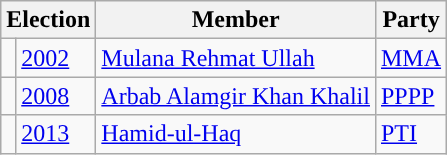<table class="wikitable">
<tr>
<th colspan="2">Election</th>
<th>Member</th>
<th>Party</th>
</tr>
<tr>
<td style="background-color: "></td>
<td><a href='#'>2002</a></td>
<td><a href='#'>Mulana Rehmat Ullah</a></td>
<td><a href='#'>MMA</a></td>
</tr>
<tr>
<td style="background-color: "></td>
<td><a href='#'>2008</a></td>
<td><a href='#'>Arbab Alamgir Khan Khalil</a></td>
<td><a href='#'>PPPP</a></td>
</tr>
<tr>
<td style="background-color: "></td>
<td><a href='#'>2013</a></td>
<td><a href='#'>Hamid-ul-Haq</a></td>
<td><a href='#'>PTI</a></td>
</tr>
</table>
